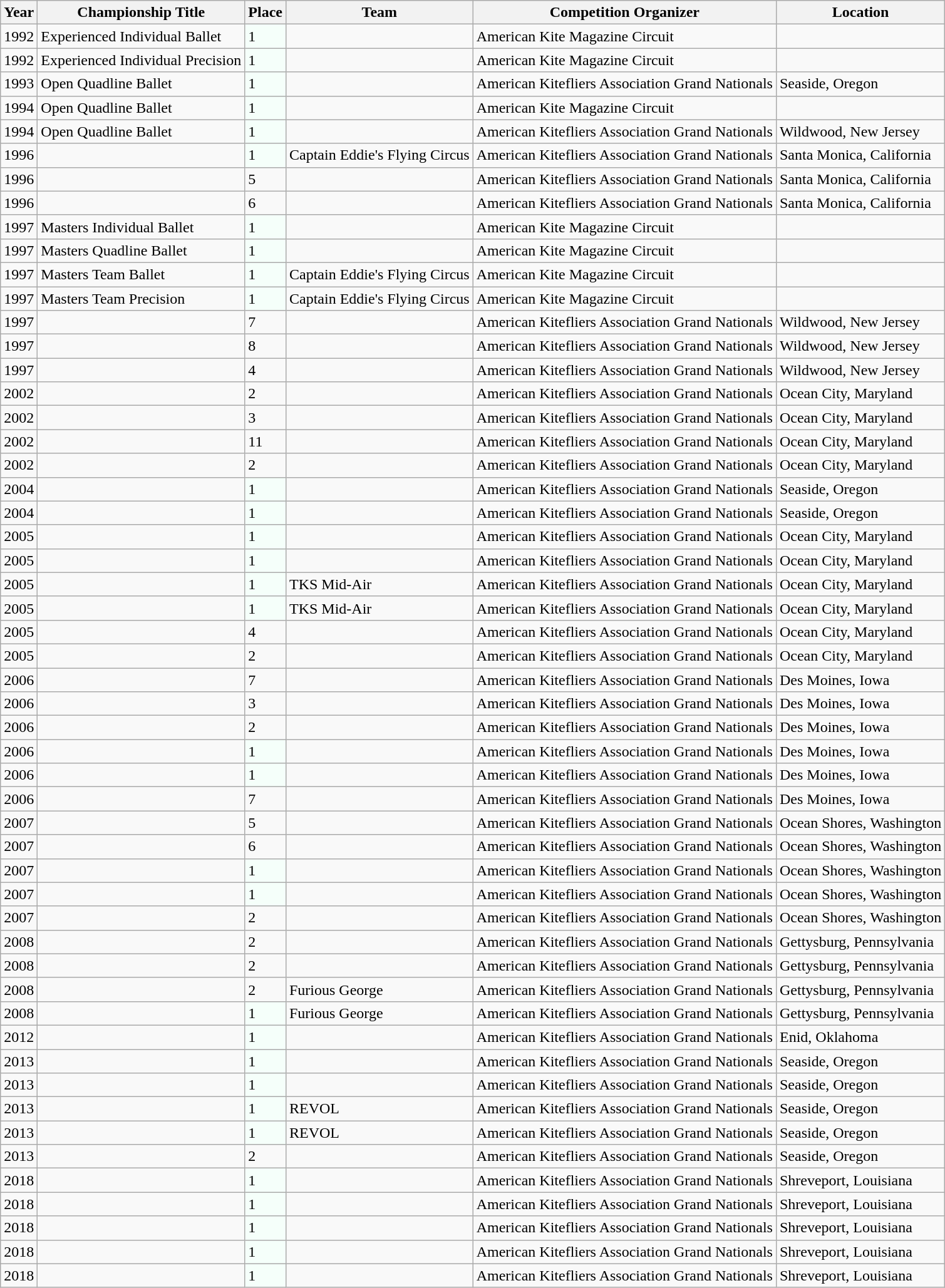<table class="sortable wikitable">
<tr>
<th>Year</th>
<th>Championship Title</th>
<th>Place</th>
<th>Team</th>
<th>Competition Organizer</th>
<th>Location</th>
</tr>
<tr>
<td>1992</td>
<td>Experienced Individual Ballet</td>
<td style="background:#F5FFFA;">1</td>
<td></td>
<td>American Kite Magazine Circuit</td>
<td></td>
</tr>
<tr>
<td>1992</td>
<td>Experienced Individual Precision</td>
<td style="background:#F5FFFA;">1</td>
<td></td>
<td>American Kite Magazine Circuit</td>
<td></td>
</tr>
<tr>
<td>1993</td>
<td>Open Quadline Ballet</td>
<td style="background:#F5FFFA;">1</td>
<td></td>
<td>American Kitefliers Association Grand Nationals</td>
<td>Seaside, Oregon</td>
</tr>
<tr>
<td>1994</td>
<td>Open Quadline Ballet</td>
<td style="background:#F5FFFA;">1</td>
<td></td>
<td>American Kite Magazine Circuit</td>
<td></td>
</tr>
<tr>
<td>1994</td>
<td>Open Quadline Ballet</td>
<td style="background:#F5FFFA;">1</td>
<td></td>
<td>American Kitefliers Association Grand Nationals</td>
<td>Wildwood, New Jersey</td>
</tr>
<tr>
<td>1996</td>
<td></td>
<td style="background:#F5FFFA;">1</td>
<td>Captain Eddie's Flying Circus</td>
<td>American Kitefliers Association Grand Nationals</td>
<td>Santa Monica, California</td>
</tr>
<tr>
<td>1996</td>
<td></td>
<td>5</td>
<td></td>
<td>American Kitefliers Association Grand Nationals</td>
<td>Santa Monica, California</td>
</tr>
<tr>
<td>1996</td>
<td></td>
<td>6</td>
<td></td>
<td>American Kitefliers Association Grand Nationals</td>
<td>Santa Monica, California</td>
</tr>
<tr>
<td>1997</td>
<td>Masters Individual Ballet</td>
<td style="background:#F5FFFA;">1</td>
<td></td>
<td>American Kite Magazine Circuit</td>
<td></td>
</tr>
<tr>
<td>1997</td>
<td>Masters Quadline Ballet</td>
<td style="background:#F5FFFA;">1</td>
<td></td>
<td>American Kite Magazine Circuit</td>
<td></td>
</tr>
<tr>
<td>1997</td>
<td>Masters Team Ballet</td>
<td style="background:#F5FFFA;">1</td>
<td>Captain Eddie's Flying Circus</td>
<td>American Kite Magazine Circuit</td>
<td></td>
</tr>
<tr>
<td>1997</td>
<td>Masters Team Precision</td>
<td style="background:#F5FFFA;">1</td>
<td>Captain Eddie's Flying Circus</td>
<td>American Kite Magazine Circuit</td>
<td></td>
</tr>
<tr>
<td>1997</td>
<td></td>
<td>7</td>
<td></td>
<td>American Kitefliers Association Grand Nationals</td>
<td>Wildwood, New Jersey</td>
</tr>
<tr>
<td>1997</td>
<td></td>
<td>8</td>
<td></td>
<td>American Kitefliers Association Grand Nationals</td>
<td>Wildwood, New Jersey</td>
</tr>
<tr>
<td>1997</td>
<td></td>
<td>4</td>
<td></td>
<td>American Kitefliers Association Grand Nationals</td>
<td>Wildwood, New Jersey</td>
</tr>
<tr>
<td>2002</td>
<td></td>
<td>2</td>
<td></td>
<td>American Kitefliers Association Grand Nationals</td>
<td>Ocean City, Maryland</td>
</tr>
<tr>
<td>2002</td>
<td></td>
<td>3</td>
<td></td>
<td>American Kitefliers Association Grand Nationals</td>
<td>Ocean City, Maryland</td>
</tr>
<tr>
<td>2002</td>
<td></td>
<td>11</td>
<td></td>
<td>American Kitefliers Association Grand Nationals</td>
<td>Ocean City, Maryland</td>
</tr>
<tr>
<td>2002</td>
<td></td>
<td>2</td>
<td></td>
<td>American Kitefliers Association Grand Nationals</td>
<td>Ocean City, Maryland</td>
</tr>
<tr>
<td>2004</td>
<td></td>
<td style="background:#F5FFFA;">1</td>
<td></td>
<td>American Kitefliers Association Grand Nationals</td>
<td>Seaside, Oregon</td>
</tr>
<tr>
<td>2004</td>
<td></td>
<td style="background:#F5FFFA;">1</td>
<td></td>
<td>American Kitefliers Association Grand Nationals</td>
<td>Seaside, Oregon</td>
</tr>
<tr>
<td>2005</td>
<td></td>
<td style="background:#F5FFFA;">1</td>
<td></td>
<td>American Kitefliers Association Grand Nationals</td>
<td>Ocean City, Maryland</td>
</tr>
<tr>
<td>2005</td>
<td></td>
<td style="background:#F5FFFA;">1</td>
<td></td>
<td>American Kitefliers Association Grand Nationals</td>
<td>Ocean City, Maryland</td>
</tr>
<tr>
<td>2005</td>
<td></td>
<td style="background:#F5FFFA;">1</td>
<td>TKS Mid-Air</td>
<td>American Kitefliers Association Grand Nationals</td>
<td>Ocean City, Maryland</td>
</tr>
<tr>
<td>2005</td>
<td></td>
<td style="background:#F5FFFA;">1</td>
<td>TKS Mid-Air</td>
<td>American Kitefliers Association Grand Nationals</td>
<td>Ocean City, Maryland</td>
</tr>
<tr>
<td>2005</td>
<td></td>
<td>4</td>
<td></td>
<td>American Kitefliers Association Grand Nationals</td>
<td>Ocean City, Maryland</td>
</tr>
<tr>
<td>2005</td>
<td></td>
<td>2</td>
<td></td>
<td>American Kitefliers Association Grand Nationals</td>
<td>Ocean City, Maryland</td>
</tr>
<tr>
<td>2006</td>
<td></td>
<td>7</td>
<td></td>
<td>American Kitefliers Association Grand Nationals</td>
<td>Des Moines, Iowa</td>
</tr>
<tr>
<td>2006</td>
<td></td>
<td>3</td>
<td></td>
<td>American Kitefliers Association Grand Nationals</td>
<td>Des Moines, Iowa</td>
</tr>
<tr>
<td>2006</td>
<td></td>
<td>2</td>
<td></td>
<td>American Kitefliers Association Grand Nationals</td>
<td>Des Moines, Iowa</td>
</tr>
<tr>
<td>2006</td>
<td></td>
<td style="background:#F5FFFA;">1</td>
<td></td>
<td>American Kitefliers Association Grand Nationals</td>
<td>Des Moines, Iowa</td>
</tr>
<tr>
<td>2006</td>
<td></td>
<td style="background:#F5FFFA;">1</td>
<td></td>
<td>American Kitefliers Association Grand Nationals</td>
<td>Des Moines, Iowa</td>
</tr>
<tr>
<td>2006</td>
<td></td>
<td>7</td>
<td></td>
<td>American Kitefliers Association Grand Nationals</td>
<td>Des Moines, Iowa</td>
</tr>
<tr>
<td>2007</td>
<td></td>
<td>5</td>
<td></td>
<td>American Kitefliers Association Grand Nationals</td>
<td>Ocean Shores, Washington</td>
</tr>
<tr>
<td>2007</td>
<td></td>
<td>6</td>
<td></td>
<td>American Kitefliers Association Grand Nationals</td>
<td>Ocean Shores, Washington</td>
</tr>
<tr>
<td>2007</td>
<td></td>
<td style="background:#F5FFFA;">1</td>
<td></td>
<td>American Kitefliers Association Grand Nationals</td>
<td>Ocean Shores, Washington</td>
</tr>
<tr>
<td>2007</td>
<td></td>
<td style="background:#F5FFFA;">1</td>
<td></td>
<td>American Kitefliers Association Grand Nationals</td>
<td>Ocean Shores, Washington</td>
</tr>
<tr>
<td>2007</td>
<td></td>
<td>2</td>
<td></td>
<td>American Kitefliers Association Grand Nationals</td>
<td>Ocean Shores, Washington</td>
</tr>
<tr>
<td>2008</td>
<td></td>
<td>2</td>
<td></td>
<td>American Kitefliers Association Grand Nationals</td>
<td>Gettysburg, Pennsylvania</td>
</tr>
<tr>
<td>2008</td>
<td></td>
<td>2</td>
<td></td>
<td>American Kitefliers Association Grand Nationals</td>
<td>Gettysburg, Pennsylvania</td>
</tr>
<tr>
<td>2008</td>
<td></td>
<td>2</td>
<td>Furious George</td>
<td>American Kitefliers Association Grand Nationals</td>
<td>Gettysburg, Pennsylvania</td>
</tr>
<tr>
<td>2008</td>
<td></td>
<td style="background:#F5FFFA;">1</td>
<td>Furious George</td>
<td>American Kitefliers Association Grand Nationals</td>
<td>Gettysburg, Pennsylvania</td>
</tr>
<tr>
<td>2012</td>
<td></td>
<td style="background:#F5FFFA;">1</td>
<td></td>
<td>American Kitefliers Association Grand Nationals</td>
<td>Enid, Oklahoma</td>
</tr>
<tr>
<td>2013</td>
<td></td>
<td style="background:#F5FFFA;">1</td>
<td></td>
<td>American Kitefliers Association Grand Nationals</td>
<td>Seaside, Oregon</td>
</tr>
<tr>
<td>2013</td>
<td></td>
<td style="background:#F5FFFA;">1</td>
<td></td>
<td>American Kitefliers Association Grand Nationals</td>
<td>Seaside, Oregon</td>
</tr>
<tr>
<td>2013</td>
<td></td>
<td style="background:#F5FFFA;">1</td>
<td>REVOL</td>
<td>American Kitefliers Association Grand Nationals</td>
<td>Seaside, Oregon</td>
</tr>
<tr>
<td>2013</td>
<td></td>
<td style="background:#F5FFFA;">1</td>
<td>REVOL</td>
<td>American Kitefliers Association Grand Nationals</td>
<td>Seaside, Oregon</td>
</tr>
<tr>
<td>2013</td>
<td></td>
<td>2</td>
<td></td>
<td>American Kitefliers Association Grand Nationals</td>
<td>Seaside, Oregon</td>
</tr>
<tr>
<td>2018</td>
<td></td>
<td style="background:#F5FFFA;">1</td>
<td></td>
<td>American Kitefliers Association Grand Nationals</td>
<td>Shreveport, Louisiana</td>
</tr>
<tr>
<td>2018</td>
<td></td>
<td style="background:#F5FFFA;">1</td>
<td></td>
<td>American Kitefliers Association Grand Nationals</td>
<td>Shreveport, Louisiana</td>
</tr>
<tr>
<td>2018</td>
<td></td>
<td style="background:#F5FFFA;">1</td>
<td></td>
<td>American Kitefliers Association Grand Nationals</td>
<td>Shreveport, Louisiana</td>
</tr>
<tr>
<td>2018</td>
<td></td>
<td style="background:#F5FFFA;">1</td>
<td></td>
<td>American Kitefliers Association Grand Nationals</td>
<td>Shreveport, Louisiana</td>
</tr>
<tr>
<td>2018</td>
<td></td>
<td style="background:#F5FFFA;">1</td>
<td></td>
<td>American Kitefliers Association Grand Nationals</td>
<td>Shreveport, Louisiana</td>
</tr>
</table>
